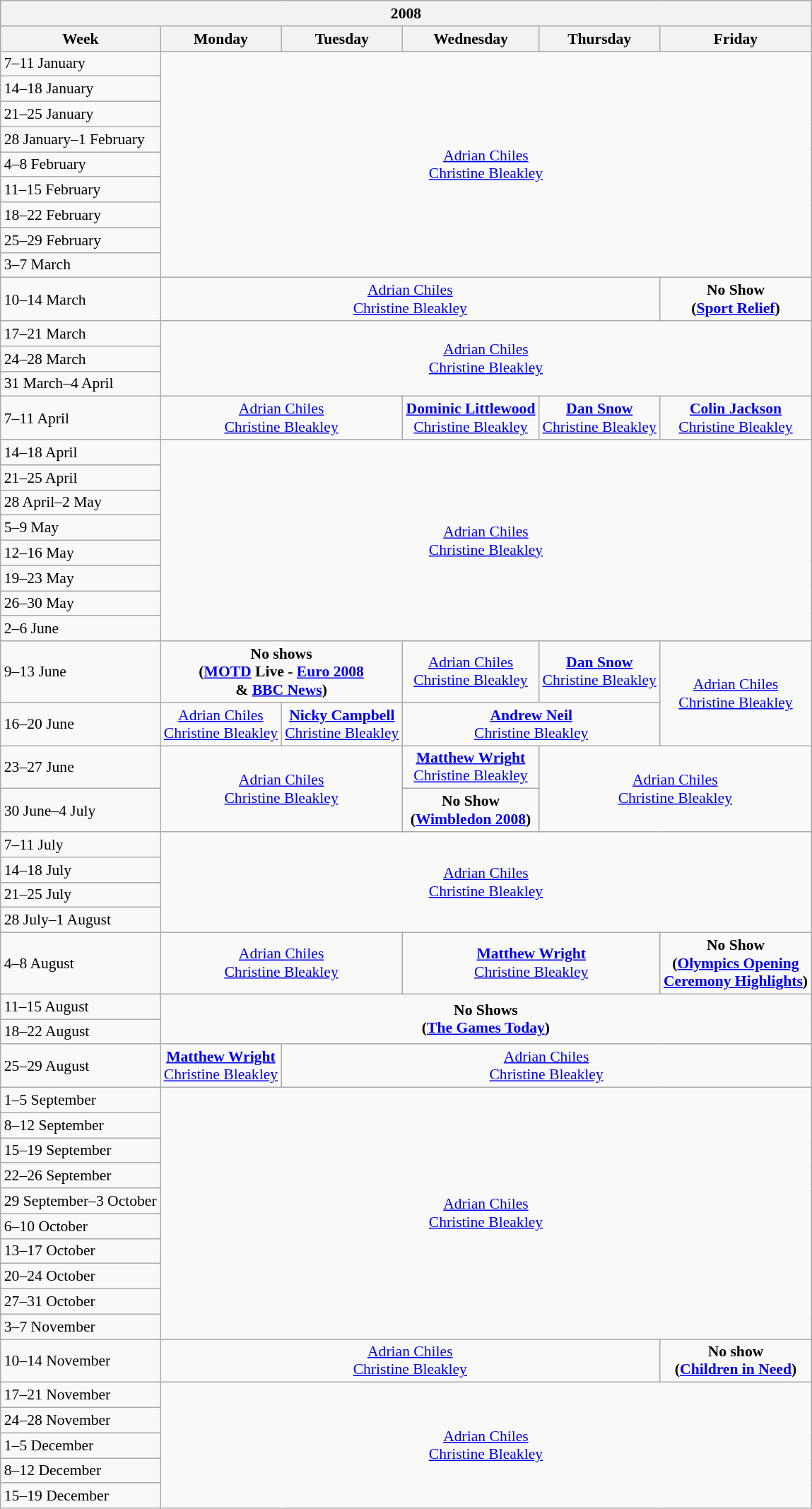<table class="wikitable mw-collapsible" style="border:1px #aaa solid; font-size:90%;">
<tr style="text-align:center; background:#b0c4de;">
<th colspan=6>2008</th>
</tr>
<tr>
<th>Week</th>
<th>Monday</th>
<th>Tuesday</th>
<th>Wednesday</th>
<th>Thursday</th>
<th>Friday</th>
</tr>
<tr>
<td>7–11 January</td>
<td rowspan="9" colspan="5" style="text-align:center;"><a href='#'>Adrian Chiles</a> <br><a href='#'>Christine Bleakley</a></td>
</tr>
<tr>
<td>14–18 January</td>
</tr>
<tr>
<td>21–25 January</td>
</tr>
<tr>
<td>28 January–1 February</td>
</tr>
<tr>
<td>4–8 February</td>
</tr>
<tr>
<td>11–15 February</td>
</tr>
<tr>
<td>18–22 February</td>
</tr>
<tr>
<td>25–29 February</td>
</tr>
<tr>
<td>3–7 March</td>
</tr>
<tr>
<td>10–14 March</td>
<td colspan="4" style="text-align:center;"><a href='#'>Adrian Chiles</a> <br><a href='#'>Christine Bleakley</a></td>
<td style="text-align:center;"><strong>No Show<br>(<a href='#'>Sport Relief</a>)</strong></td>
</tr>
<tr>
<td>17–21 March</td>
<td rowspan="3" colspan="5" style="text-align:center;"><a href='#'>Adrian Chiles</a> <br><a href='#'>Christine Bleakley</a></td>
</tr>
<tr>
<td>24–28 March</td>
</tr>
<tr>
<td>31 March–4 April</td>
</tr>
<tr>
<td>7–11 April</td>
<td colspan="2" style="text-align:center;"><a href='#'>Adrian Chiles</a> <br><a href='#'>Christine Bleakley</a></td>
<td style="text-align:center;"><strong><a href='#'>Dominic Littlewood</a></strong> <br><a href='#'>Christine Bleakley</a></td>
<td style="text-align:center;"><strong><a href='#'>Dan Snow</a></strong> <br><a href='#'>Christine Bleakley</a></td>
<td style="text-align:center;"><strong><a href='#'>Colin Jackson</a></strong> <br><a href='#'>Christine Bleakley</a></td>
</tr>
<tr>
<td>14–18 April</td>
<td rowspan="8" colspan="5" style="text-align:center;"><a href='#'>Adrian Chiles</a> <br><a href='#'>Christine Bleakley</a></td>
</tr>
<tr>
<td>21–25 April</td>
</tr>
<tr>
<td>28 April–2 May</td>
</tr>
<tr>
<td>5–9 May</td>
</tr>
<tr>
<td>12–16 May</td>
</tr>
<tr>
<td>19–23 May</td>
</tr>
<tr>
<td>26–30 May</td>
</tr>
<tr>
<td>2–6 June</td>
</tr>
<tr>
<td>9–13 June</td>
<td colspan="2" style="text-align:center;"><strong>No shows<br>(<a href='#'>MOTD</a> Live - <a href='#'>Euro 2008</a><br> & <a href='#'>BBC News</a>)</strong></td>
<td style="text-align:center;"><a href='#'>Adrian Chiles</a> <br><a href='#'>Christine Bleakley</a></td>
<td style="text-align:center;"><strong><a href='#'>Dan Snow</a></strong> <br><a href='#'>Christine Bleakley</a></td>
<td rowspan="2" style="text-align:center;"><a href='#'>Adrian Chiles</a> <br><a href='#'>Christine Bleakley</a></td>
</tr>
<tr>
<td>16–20 June</td>
<td style="text-align:center;"><a href='#'>Adrian Chiles</a> <br><a href='#'>Christine Bleakley</a></td>
<td style="text-align:center;"><strong><a href='#'>Nicky Campbell</a></strong> <br><a href='#'>Christine Bleakley</a></td>
<td colspan="2" style="text-align:center;"><strong><a href='#'>Andrew Neil</a></strong> <br><a href='#'>Christine Bleakley</a></td>
</tr>
<tr>
<td>23–27 June</td>
<td rowspan="2" colspan="2" style="text-align:center;"><a href='#'>Adrian Chiles</a> <br><a href='#'>Christine Bleakley</a></td>
<td style="text-align:center;"><strong><a href='#'>Matthew Wright</a></strong> <br><a href='#'>Christine Bleakley</a></td>
<td rowspan="2" colspan="2" style="text-align:center;"><a href='#'>Adrian Chiles</a> <br><a href='#'>Christine Bleakley</a></td>
</tr>
<tr>
<td>30 June–4 July</td>
<td style="text-align:center;"><strong>No Show<br>(<a href='#'>Wimbledon 2008</a>)</strong></td>
</tr>
<tr>
<td>7–11 July</td>
<td rowspan="4" colspan="5" style="text-align:center;"><a href='#'>Adrian Chiles</a> <br><a href='#'>Christine Bleakley</a></td>
</tr>
<tr>
<td>14–18 July</td>
</tr>
<tr>
<td>21–25 July</td>
</tr>
<tr>
<td>28 July–1 August</td>
</tr>
<tr>
<td>4–8 August</td>
<td colspan="2" style="text-align:center;"><a href='#'>Adrian Chiles</a> <br><a href='#'>Christine Bleakley</a></td>
<td colspan="2" style="text-align:center;"><strong><a href='#'>Matthew Wright</a></strong> <br><a href='#'>Christine Bleakley</a></td>
<td style="text-align:center;"><strong>No Show<br>(<a href='#'>Olympics Opening<br> Ceremony Highlights</a>)</strong></td>
</tr>
<tr>
<td>11–15 August</td>
<td rowspan="2" colspan="5" style="text-align:center;"><strong>No Shows<br>(<a href='#'>The Games Today</a>)</strong></td>
</tr>
<tr>
<td>18–22 August</td>
</tr>
<tr>
<td>25–29 August</td>
<td style="text-align:center;"><strong><a href='#'>Matthew Wright</a></strong> <br><a href='#'>Christine Bleakley</a></td>
<td colspan="4" style="text-align:center;"><a href='#'>Adrian Chiles</a> <br><a href='#'>Christine Bleakley</a></td>
</tr>
<tr>
<td>1–5 September</td>
<td rowspan="10" colspan="5" style="text-align:center;"><a href='#'>Adrian Chiles</a> <br><a href='#'>Christine Bleakley</a></td>
</tr>
<tr>
<td>8–12 September</td>
</tr>
<tr>
<td>15–19 September</td>
</tr>
<tr>
<td>22–26 September</td>
</tr>
<tr>
<td>29 September–3 October</td>
</tr>
<tr>
<td>6–10 October</td>
</tr>
<tr>
<td>13–17 October</td>
</tr>
<tr>
<td>20–24 October</td>
</tr>
<tr>
<td>27–31 October</td>
</tr>
<tr>
<td>3–7 November</td>
</tr>
<tr>
<td>10–14 November</td>
<td colspan="4" style="text-align:center;"><a href='#'>Adrian Chiles</a> <br><a href='#'>Christine Bleakley</a></td>
<td style="text-align:center;"><strong>No show<br>(<a href='#'>Children in Need</a>)</strong></td>
</tr>
<tr>
<td>17–21 November</td>
<td rowspan="5" colspan="5" style="text-align:center;"><a href='#'>Adrian Chiles</a> <br><a href='#'>Christine Bleakley</a></td>
</tr>
<tr>
<td>24–28 November</td>
</tr>
<tr>
<td>1–5 December</td>
</tr>
<tr>
<td>8–12 December</td>
</tr>
<tr>
<td>15–19 December</td>
</tr>
</table>
